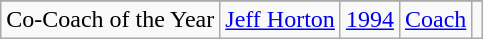<table class="wikitable" style="text-align:center;">
<tr>
</tr>
<tr>
<td>Co-Coach of the Year</td>
<td><a href='#'>Jeff Horton</a></td>
<td><a href='#'>1994</a></td>
<td><a href='#'>Coach</a></td>
<td></td>
</tr>
</table>
